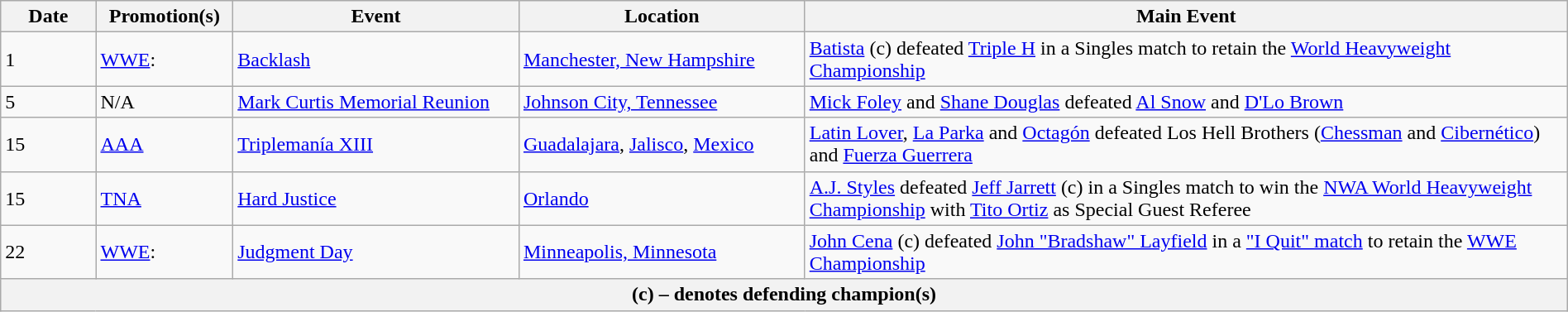<table class="wikitable" style="width:100%;">
<tr>
<th width=5%>Date</th>
<th width=5%>Promotion(s)</th>
<th width=15%>Event</th>
<th width=15%>Location</th>
<th width=40%>Main Event</th>
</tr>
<tr>
<td>1</td>
<td><a href='#'>WWE</a>:<br></td>
<td><a href='#'>Backlash</a></td>
<td><a href='#'>Manchester, New Hampshire</a></td>
<td><a href='#'>Batista</a> (c) defeated <a href='#'>Triple H</a> in a Singles match to retain the <a href='#'>World Heavyweight Championship</a></td>
</tr>
<tr>
<td>5</td>
<td>N/A</td>
<td><a href='#'>Mark Curtis Memorial Reunion</a></td>
<td><a href='#'>Johnson City, Tennessee</a></td>
<td><a href='#'>Mick Foley</a> and <a href='#'>Shane Douglas</a> defeated <a href='#'>Al Snow</a> and <a href='#'>D'Lo Brown</a></td>
</tr>
<tr>
<td>15</td>
<td><a href='#'>AAA</a></td>
<td><a href='#'>Triplemanía XIII</a></td>
<td><a href='#'>Guadalajara</a>, <a href='#'>Jalisco</a>, <a href='#'>Mexico</a></td>
<td><a href='#'>Latin Lover</a>, <a href='#'>La Parka</a> and <a href='#'>Octagón</a> defeated Los Hell Brothers (<a href='#'>Chessman</a> and <a href='#'>Cibernético</a>) and <a href='#'>Fuerza Guerrera</a></td>
</tr>
<tr>
<td>15</td>
<td><a href='#'>TNA</a></td>
<td><a href='#'>Hard Justice</a></td>
<td><a href='#'>Orlando</a></td>
<td><a href='#'>A.J. Styles</a> defeated <a href='#'>Jeff Jarrett</a> (c) in a Singles match to win the <a href='#'>NWA World Heavyweight Championship</a> with <a href='#'>Tito Ortiz</a> as Special Guest Referee</td>
</tr>
<tr>
<td>22</td>
<td><a href='#'>WWE</a>:<br></td>
<td><a href='#'>Judgment Day</a></td>
<td><a href='#'>Minneapolis, Minnesota</a></td>
<td><a href='#'>John Cena</a> (c) defeated <a href='#'>John "Bradshaw" Layfield</a> in a <a href='#'>"I Quit" match</a> to retain the <a href='#'>WWE Championship</a></td>
</tr>
<tr>
<th colspan="6">(c) – denotes defending champion(s)</th>
</tr>
</table>
